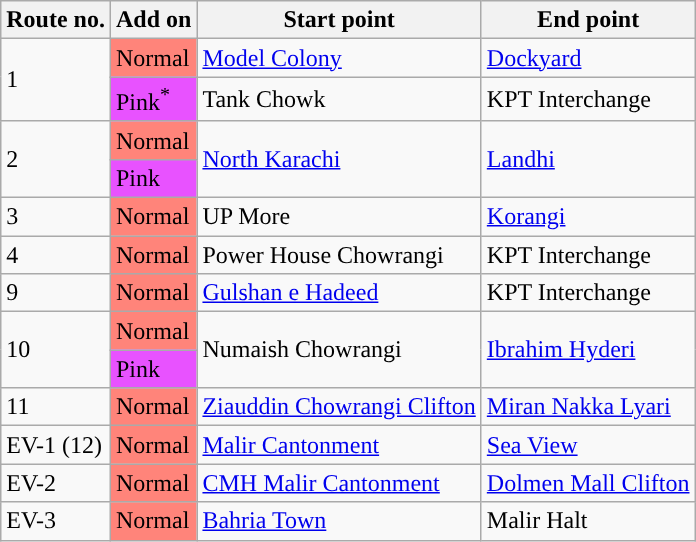<table class="wikitable">
<tr>
<th>Route no.</th>
<th>Add on</th>
<th>Start point</th>
<th>End point</th>
</tr>
<tr>
<td rowspan="2">1</td>
<td style="background:#ff847a">Normal</td>
<td><a href='#'>Model Colony</a></td>
<td><a href='#'>Dockyard</a></td>
</tr>
<tr>
<td style=background:#e852ff>Pink<sup>*</sup></td>
<td>Tank Chowk</td>
<td>KPT Interchange</td>
</tr>
<tr>
<td rowspan="2">2</td>
<td style="background:#ff847a">Normal</td>
<td rowspan="2"><a href='#'>North Karachi</a></td>
<td rowspan="2"><a href='#'>Landhi</a></td>
</tr>
<tr>
<td style=background:#e852ff>Pink</td>
</tr>
<tr>
<td>3</td>
<td style="background:#ff847a">Normal</td>
<td>UP More</td>
<td><a href='#'>Korangi</a></td>
</tr>
<tr>
<td>4</td>
<td style="background:#ff847a">Normal</td>
<td>Power House Chowrangi</td>
<td>KPT Interchange</td>
</tr>
<tr>
<td>9</td>
<td style="background:#ff847a">Normal</td>
<td><a href='#'>Gulshan e Hadeed</a></td>
<td>KPT Interchange</td>
</tr>
<tr>
<td rowspan="2">10</td>
<td style="background:#ff847a">Normal</td>
<td rowspan="2">Numaish Chowrangi</td>
<td rowspan="2"><a href='#'>Ibrahim Hyderi</a></td>
</tr>
<tr>
<td style=background:#e852ff>Pink</td>
</tr>
<tr>
<td>11</td>
<td style="background:#ff847a">Normal</td>
<td><a href='#'>Ziauddin Chowrangi Clifton</a></td>
<td><a href='#'>Miran Nakka Lyari</a></td>
</tr>
<tr>
<td>EV-1 (12)</td>
<td style="background:#ff847a">Normal</td>
<td><a href='#'>Malir Cantonment</a></td>
<td><a href='#'>Sea View</a></td>
</tr>
<tr>
<td>EV-2</td>
<td style="background:#ff847a">Normal</td>
<td><a href='#'>CMH Malir Cantonment</a></td>
<td><a href='#'>Dolmen Mall Clifton</a></td>
</tr>
<tr>
<td>EV-3</td>
<td style="background:#ff847a">Normal</td>
<td><a href='#'>Bahria Town</a></td>
<td>Malir Halt</td>
</tr>
</table>
